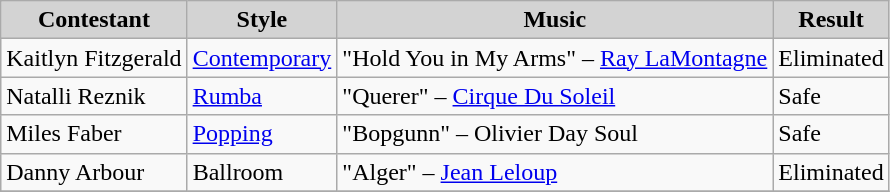<table class="wikitable">
<tr align="center" bgcolor="lightgrey">
<td><strong>Contestant</strong></td>
<td><strong>Style</strong></td>
<td><strong>Music</strong></td>
<td><strong>Result</strong></td>
</tr>
<tr>
<td>Kaitlyn Fitzgerald</td>
<td><a href='#'>Contemporary</a></td>
<td>"Hold You in My Arms" – <a href='#'>Ray LaMontagne</a></td>
<td>Eliminated</td>
</tr>
<tr>
<td>Natalli Reznik</td>
<td><a href='#'>Rumba</a></td>
<td>"Querer" – <a href='#'>Cirque Du Soleil</a></td>
<td>Safe</td>
</tr>
<tr>
<td>Miles Faber</td>
<td><a href='#'>Popping</a></td>
<td>"Bopgunn" – Olivier Day Soul</td>
<td>Safe</td>
</tr>
<tr>
<td>Danny Arbour</td>
<td>Ballroom</td>
<td>"Alger" – <a href='#'>Jean Leloup</a></td>
<td>Eliminated</td>
</tr>
<tr>
</tr>
</table>
